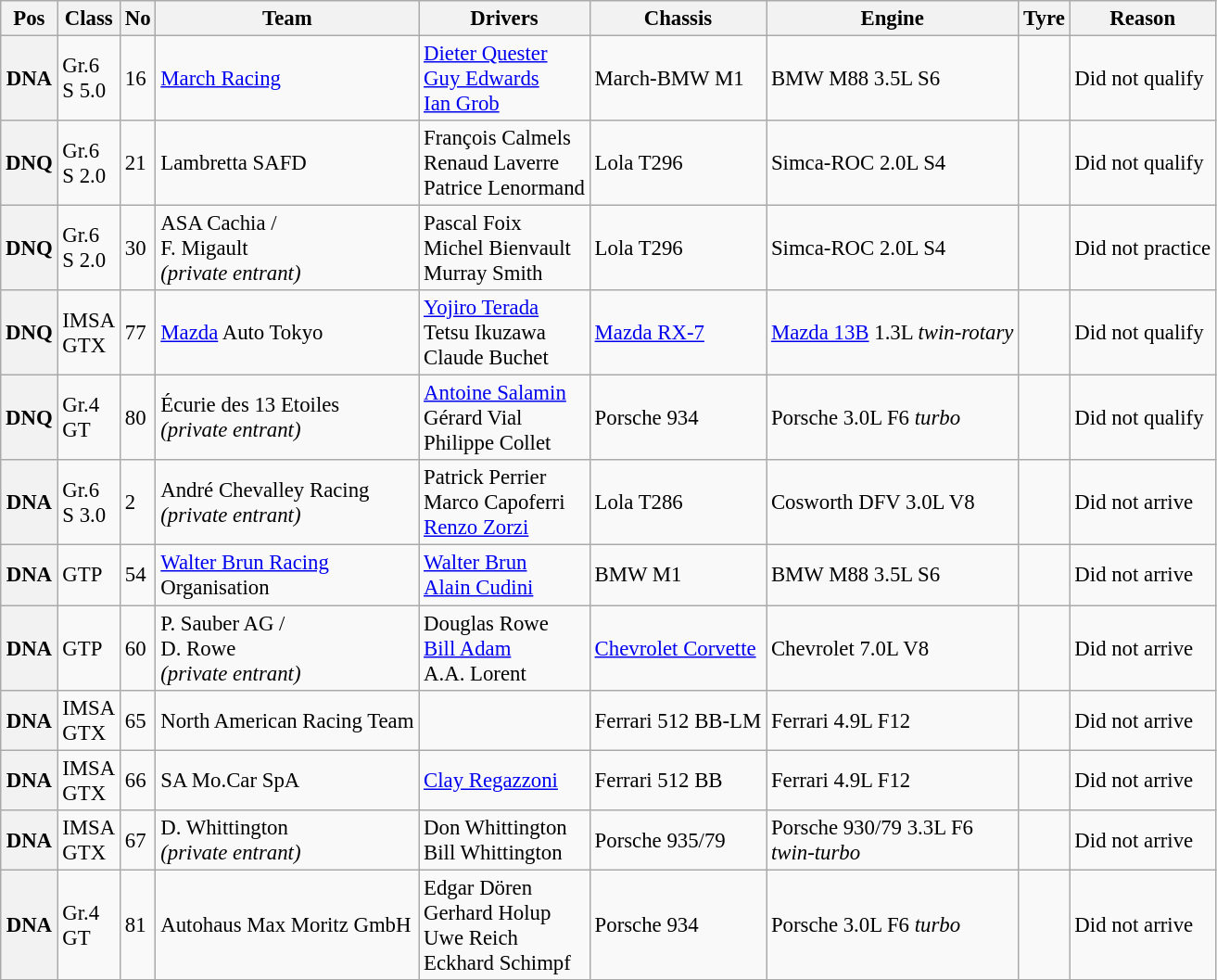<table class="wikitable" style="font-size: 95%;">
<tr>
<th>Pos</th>
<th>Class</th>
<th>No</th>
<th>Team</th>
<th>Drivers</th>
<th>Chassis</th>
<th>Engine</th>
<th>Tyre</th>
<th>Reason</th>
</tr>
<tr>
<th>DNA</th>
<td>Gr.6<br>S 5.0</td>
<td>16</td>
<td> <a href='#'>March Racing</a></td>
<td> <a href='#'>Dieter Quester</a><br> <a href='#'>Guy Edwards</a><br> <a href='#'>Ian Grob</a></td>
<td>March-BMW M1</td>
<td>BMW M88 3.5L S6</td>
<td></td>
<td>Did not qualify</td>
</tr>
<tr>
<th>DNQ</th>
<td>Gr.6<br>S 2.0</td>
<td>21</td>
<td> Lambretta SAFD</td>
<td> François Calmels<br> Renaud Laverre<br>  Patrice Lenormand</td>
<td>Lola T296</td>
<td>Simca-ROC 2.0L S4</td>
<td></td>
<td>Did not qualify</td>
</tr>
<tr>
<th>DNQ</th>
<td>Gr.6<br>S 2.0</td>
<td>30</td>
<td> ASA Cachia /<br> F. Migault<br><em>(private entrant)</em></td>
<td> Pascal Foix<br> Michel Bienvault<br>  Murray Smith</td>
<td>Lola T296</td>
<td>Simca-ROC 2.0L S4</td>
<td></td>
<td>Did not practice</td>
</tr>
<tr>
<th>DNQ</th>
<td>IMSA<br> GTX</td>
<td>77</td>
<td> <a href='#'>Mazda</a> Auto Tokyo</td>
<td> <a href='#'>Yojiro Terada</a> <br> Tetsu Ikuzawa <br>  Claude Buchet</td>
<td><a href='#'>Mazda RX-7</a></td>
<td><a href='#'>Mazda 13B</a> 1.3L <em>twin-rotary</em></td>
<td></td>
<td>Did not qualify</td>
</tr>
<tr>
<th>DNQ</th>
<td>Gr.4<br>GT</td>
<td>80</td>
<td> Écurie des 13 Etoiles<br><em>(private entrant)</em></td>
<td> <a href='#'>Antoine Salamin</a><br> Gérard Vial <br> Philippe Collet</td>
<td>Porsche 934</td>
<td>Porsche 3.0L F6 <em>turbo</em></td>
<td></td>
<td>Did not qualify</td>
</tr>
<tr>
<th>DNA</th>
<td>Gr.6<br>S 3.0</td>
<td>2</td>
<td> André Chevalley Racing<br><em>(private entrant)</em></td>
<td> Patrick Perrier<br> Marco Capoferri<br> <a href='#'>Renzo Zorzi</a></td>
<td>Lola T286</td>
<td>Cosworth DFV 3.0L V8</td>
<td></td>
<td>Did not arrive</td>
</tr>
<tr>
<th>DNA</th>
<td>GTP</td>
<td>54</td>
<td> <a href='#'>Walter Brun Racing</a><br> Organisation</td>
<td> <a href='#'>Walter Brun</a><br> <a href='#'>Alain Cudini</a></td>
<td>BMW M1</td>
<td>BMW M88 3.5L S6</td>
<td></td>
<td>Did not arrive</td>
</tr>
<tr>
<th>DNA</th>
<td>GTP</td>
<td>60</td>
<td> P. Sauber AG /<br> D. Rowe<br><em>(private entrant)</em></td>
<td> Douglas Rowe<br> <a href='#'>Bill Adam</a><br>    A.A. Lorent</td>
<td><a href='#'>Chevrolet Corvette</a></td>
<td>Chevrolet 7.0L V8</td>
<td></td>
<td>Did not arrive</td>
</tr>
<tr>
<th>DNA</th>
<td>IMSA<br> GTX</td>
<td>65</td>
<td> North American Racing Team</td>
<td></td>
<td>Ferrari 512 BB-LM</td>
<td>Ferrari 4.9L F12</td>
<td></td>
<td>Did not arrive</td>
</tr>
<tr>
<th>DNA</th>
<td>IMSA<br> GTX</td>
<td>66</td>
<td> SA Mo.Car SpA</td>
<td> <a href='#'>Clay Regazzoni</a></td>
<td>Ferrari 512 BB</td>
<td>Ferrari 4.9L F12</td>
<td></td>
<td>Did not arrive</td>
</tr>
<tr>
<th>DNA</th>
<td>IMSA<br> GTX</td>
<td>67</td>
<td> D. Whittington<br><em>(private entrant)</em></td>
<td> Don Whittington<br> Bill Whittington</td>
<td>Porsche 935/79</td>
<td>Porsche 930/79 3.3L F6<br> <em>twin-turbo</em></td>
<td></td>
<td>Did not arrive</td>
</tr>
<tr>
<th>DNA</th>
<td>Gr.4<br>GT</td>
<td>81</td>
<td> Autohaus Max Moritz GmbH</td>
<td> Edgar Dören<br> Gerhard Holup<br> Uwe Reich<br> Eckhard Schimpf</td>
<td>Porsche 934</td>
<td>Porsche 3.0L F6 <em>turbo</em></td>
<td></td>
<td>Did not arrive</td>
</tr>
</table>
